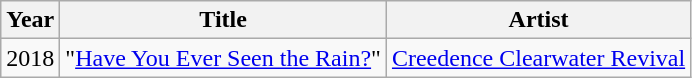<table class="wikitable">
<tr>
<th>Year</th>
<th>Title</th>
<th>Artist</th>
</tr>
<tr>
<td>2018</td>
<td>"<a href='#'>Have You Ever Seen the Rain?</a>"</td>
<td><a href='#'>Creedence Clearwater Revival</a></td>
</tr>
</table>
